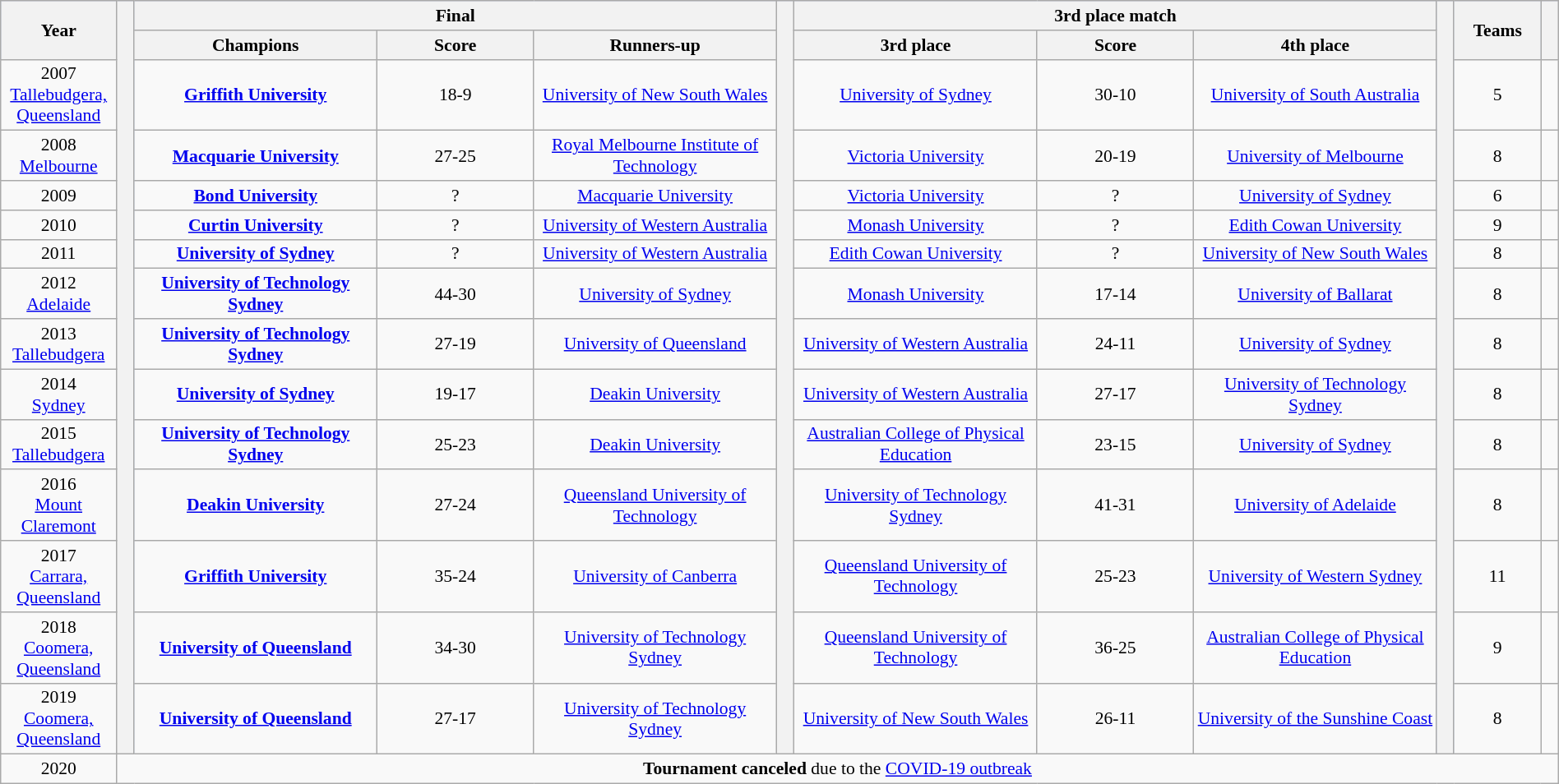<table class="wikitable" style="font-size:90%; width: 100%; text-align: center;">
<tr bgcolor=#c1d8ff>
<th rowspan=2 width=6%>Year</th>
<th width=1% rowspan=15 bgcolor=ffffff></th>
<th colspan=3>Final</th>
<th width=1% rowspan=15 bgcolor=ffffff></th>
<th colspan=3>3rd place match</th>
<th width=1% rowspan=15 bgcolor=#ffffff></th>
<th rowspan=2 width=5%>Teams</th>
<th rowspan=2 width=1%></th>
</tr>
<tr bgcolor=#efefef>
<th width=14%>Champions</th>
<th width=9%>Score</th>
<th width=14%>Runners-up</th>
<th width=14%>3rd place</th>
<th width=9%>Score</th>
<th width=14%>4th place</th>
</tr>
<tr>
<td>2007<br><a href='#'>Tallebudgera, Queensland</a></td>
<td><strong><a href='#'>Griffith University</a></strong></td>
<td>18-9</td>
<td><a href='#'>University of New South Wales</a></td>
<td><a href='#'>University of Sydney</a></td>
<td>30-10</td>
<td><a href='#'>University of South Australia</a></td>
<td>5</td>
<td></td>
</tr>
<tr>
<td>2008<br><a href='#'>Melbourne</a></td>
<td><strong><a href='#'>Macquarie University</a></strong></td>
<td>27-25</td>
<td><a href='#'>Royal Melbourne Institute of Technology</a></td>
<td><a href='#'>Victoria University</a></td>
<td>20-19</td>
<td><a href='#'>University of Melbourne</a></td>
<td>8</td>
<td></td>
</tr>
<tr>
<td>2009</td>
<td><strong><a href='#'>Bond University</a></strong></td>
<td>?</td>
<td><a href='#'>Macquarie University</a></td>
<td><a href='#'>Victoria University</a></td>
<td>?</td>
<td><a href='#'>University of Sydney</a></td>
<td>6</td>
<td></td>
</tr>
<tr>
<td>2010</td>
<td><strong><a href='#'>Curtin University</a></strong></td>
<td>?</td>
<td><a href='#'>University of Western Australia</a></td>
<td><a href='#'>Monash University</a></td>
<td>?</td>
<td><a href='#'>Edith Cowan University</a></td>
<td>9</td>
<td></td>
</tr>
<tr>
<td>2011</td>
<td><strong><a href='#'>University of Sydney</a></strong></td>
<td>?</td>
<td><a href='#'>University of Western Australia</a></td>
<td><a href='#'>Edith Cowan University</a></td>
<td>?</td>
<td><a href='#'>University of New South Wales</a></td>
<td>8</td>
<td></td>
</tr>
<tr>
<td>2012<br><a href='#'>Adelaide</a></td>
<td><strong><a href='#'>University of Technology Sydney</a></strong></td>
<td>44-30</td>
<td><a href='#'>University of Sydney</a></td>
<td><a href='#'>Monash University</a></td>
<td>17-14</td>
<td><a href='#'>University of Ballarat</a></td>
<td>8</td>
<td></td>
</tr>
<tr>
<td>2013<br><a href='#'>Tallebudgera</a></td>
<td><strong><a href='#'>University of Technology Sydney</a></strong></td>
<td>27-19</td>
<td><a href='#'>University of Queensland</a></td>
<td><a href='#'>University of Western Australia</a></td>
<td>24-11</td>
<td><a href='#'>University of Sydney</a></td>
<td>8</td>
<td></td>
</tr>
<tr>
<td>2014<br><a href='#'>Sydney</a></td>
<td><strong><a href='#'>University of Sydney</a></strong></td>
<td>19-17</td>
<td><a href='#'>Deakin University</a></td>
<td><a href='#'>University of Western Australia</a></td>
<td>27-17</td>
<td><a href='#'>University of Technology Sydney</a></td>
<td>8</td>
<td></td>
</tr>
<tr>
<td>2015<br><a href='#'>Tallebudgera</a></td>
<td><strong><a href='#'>University of Technology Sydney</a></strong></td>
<td>25-23</td>
<td><a href='#'>Deakin University</a></td>
<td><a href='#'>Australian College of Physical Education</a></td>
<td>23-15</td>
<td><a href='#'>University of Sydney</a></td>
<td>8</td>
<td></td>
</tr>
<tr>
<td>2016<br><a href='#'>Mount Claremont</a></td>
<td><strong><a href='#'>Deakin University</a></strong></td>
<td>27-24</td>
<td><a href='#'>Queensland University of Technology</a></td>
<td><a href='#'>University of Technology Sydney</a></td>
<td>41-31</td>
<td><a href='#'>University of Adelaide</a></td>
<td>8</td>
<td></td>
</tr>
<tr>
<td>2017<br><a href='#'>Carrara, Queensland</a></td>
<td><strong><a href='#'>Griffith University</a></strong></td>
<td>35-24</td>
<td><a href='#'>University of Canberra</a></td>
<td><a href='#'>Queensland University of Technology</a></td>
<td>25-23</td>
<td><a href='#'>University of Western Sydney</a></td>
<td>11</td>
<td></td>
</tr>
<tr>
<td>2018<br><a href='#'>Coomera, Queensland</a></td>
<td><strong><a href='#'>University of Queensland</a></strong></td>
<td>34-30</td>
<td><a href='#'>University of Technology Sydney</a></td>
<td><a href='#'>Queensland University of Technology</a></td>
<td>36-25</td>
<td><a href='#'>Australian College of Physical Education</a></td>
<td>9</td>
<td></td>
</tr>
<tr>
<td>2019<br><a href='#'>Coomera, Queensland</a></td>
<td><strong><a href='#'>University of Queensland</a></strong></td>
<td>27-17</td>
<td><a href='#'>University of Technology Sydney</a></td>
<td><a href='#'>University of New South Wales</a></td>
<td>26-11</td>
<td><a href='#'>University of the Sunshine Coast</a></td>
<td>8</td>
<td><br></td>
</tr>
<tr>
<td>2020</td>
<td colspan=11><strong>Tournament canceled</strong> due to the <a href='#'>COVID-19 outbreak</a></td>
</tr>
</table>
